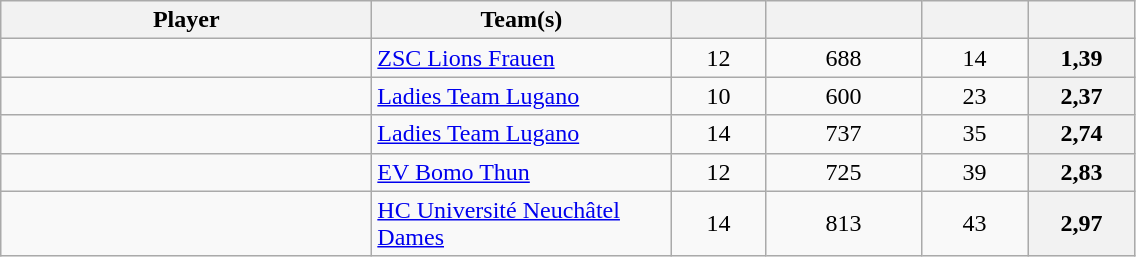<table class="wikitable sortable" style="text-align: center">
<tr>
<th style="width: 15em;">Player</th>
<th style="width: 12em;">Team(s)</th>
<th style="width: 3.5em;"></th>
<th style="width: 6em;"></th>
<th style="width: 4em;"></th>
<th style="width: 4em;"></th>
</tr>
<tr>
<td style="text-align:left;"> </td>
<td style="text-align:left;"><a href='#'>ZSC Lions Frauen</a></td>
<td>12</td>
<td>688</td>
<td>14</td>
<th>1,39</th>
</tr>
<tr>
<td style="text-align:left;"> </td>
<td style="text-align:left;"><a href='#'>Ladies Team Lugano</a></td>
<td>10</td>
<td>600</td>
<td>23</td>
<th>2,37</th>
</tr>
<tr>
<td style="text-align:left;"> </td>
<td style="text-align:left;"><a href='#'>Ladies Team Lugano</a></td>
<td>14</td>
<td>737</td>
<td>35</td>
<th>2,74</th>
</tr>
<tr>
<td style="text-align:left;"> </td>
<td style="text-align:left;"><a href='#'>EV Bomo Thun</a></td>
<td>12</td>
<td>725</td>
<td>39</td>
<th>2,83</th>
</tr>
<tr>
<td style="text-align:left;"> </td>
<td style="text-align:left;"><a href='#'>HC Université Neuchâtel Dames</a></td>
<td>14</td>
<td>813</td>
<td>43</td>
<th>2,97</th>
</tr>
</table>
